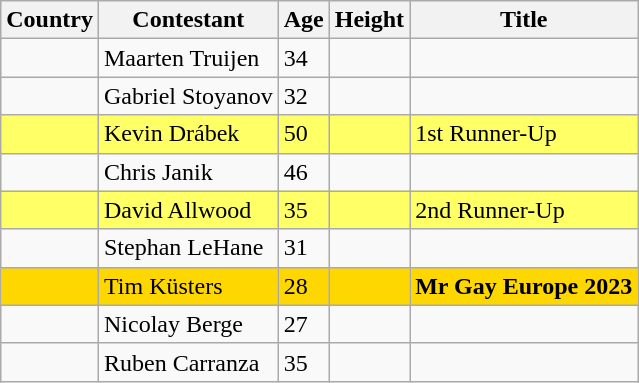<table class="sortable wikitable">
<tr>
<th>Country</th>
<th>Contestant</th>
<th>Age</th>
<th>Height</th>
<th>Title</th>
</tr>
<tr>
<td><strong></strong></td>
<td>Maarten Truijen</td>
<td>34</td>
<td></td>
<td></td>
</tr>
<tr>
<td><strong></strong></td>
<td>Gabriel Stoyanov</td>
<td>32</td>
<td></td>
<td></td>
</tr>
<tr style="background:#FFFF66">
<td><strong></strong></td>
<td>Kevin Drábek</td>
<td>50</td>
<td></td>
<td>1st Runner-Up</td>
</tr>
<tr>
<td><strong></strong></td>
<td>Chris Janik</td>
<td>46</td>
<td></td>
<td></td>
</tr>
<tr style="background:#FFFF66">
<td><strong></strong></td>
<td>David Allwood</td>
<td>35</td>
<td></td>
<td>2nd Runner-Up</td>
</tr>
<tr>
<td><strong></strong></td>
<td>Stephan LeHane</td>
<td>31</td>
<td></td>
<td></td>
</tr>
<tr style="background:gold">
<td><strong></strong></td>
<td>Tim Küsters</td>
<td>28</td>
<td></td>
<td><strong>Mr Gay Europe 2023</strong></td>
</tr>
<tr>
<td><strong></strong></td>
<td>Nicolay Berge</td>
<td>27</td>
<td></td>
<td></td>
</tr>
<tr>
<td><strong></strong></td>
<td>Ruben Carranza</td>
<td>35</td>
<td></td>
<td></td>
</tr>
</table>
